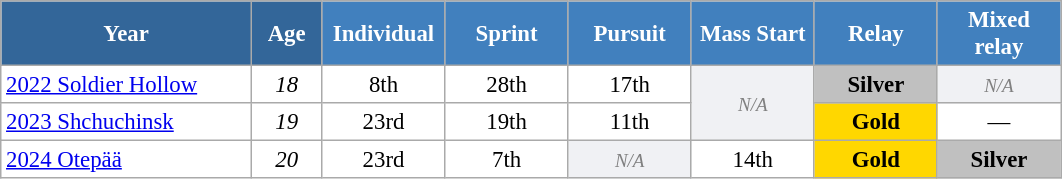<table class="wikitable" style="font-size:95%; text-align:center; border:grey solid 1px; border-collapse:collapse; background:#ffffff;">
<tr>
<th style="background-color:#369; color:white;    width:160px;">Year</th>
<th style="background-color:#369; color:white;    width:40px;">Age</th>
<th style="background-color:#4180be; color:white; width:75px;">Individual</th>
<th style="background-color:#4180be; color:white; width:75px;">Sprint</th>
<th style="background-color:#4180be; color:white; width:75px;">Pursuit</th>
<th style="background-color:#4180be; color:white; width:75px;">Mass Start</th>
<th style="background-color:#4180be; color:white; width:75px;">Relay</th>
<th style="background-color:#4180be; color:white; width:75px;">Mixed relay</th>
</tr>
<tr>
<td align=left> <a href='#'>2022 Soldier Hollow</a></td>
<td><em>18</em></td>
<td>8th</td>
<td>28th</td>
<td>17th</td>
<td rowspan="2" style="background: #f0f1f4; color:gray; text-align:center;" class="table-na"><small><em>N/A</em></small></td>
<td style="background:silver"><strong>Silver</strong></td>
<td style="background: #f0f1f4; color:gray; text-align:center;" class="table-na"><small><em>N/A</em></small></td>
</tr>
<tr>
<td align=left> <a href='#'>2023 Shchuchinsk</a></td>
<td><em>19</em></td>
<td>23rd</td>
<td>19th</td>
<td>11th</td>
<td style="background:gold"><strong>Gold</strong></td>
<td>—</td>
</tr>
<tr>
<td align=left> <a href='#'>2024 Otepää</a></td>
<td><em>20</em></td>
<td>23rd</td>
<td>7th</td>
<td style="background: #f0f1f4; color:gray; text-align:center;" class="table-na"><small><em>N/A</em></small></td>
<td>14th</td>
<td style="background:gold"><strong>Gold</strong></td>
<td style="background:silver"><strong>Silver</strong></td>
</tr>
</table>
